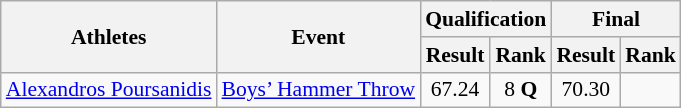<table class="wikitable" border="1" style="font-size:90%">
<tr>
<th rowspan=2>Athletes</th>
<th rowspan=2>Event</th>
<th colspan=2>Qualification</th>
<th colspan=2>Final</th>
</tr>
<tr>
<th>Result</th>
<th>Rank</th>
<th>Result</th>
<th>Rank</th>
</tr>
<tr>
<td><a href='#'>Alexandros Poursanidis</a></td>
<td><a href='#'>Boys’ Hammer Throw</a></td>
<td align=center>67.24</td>
<td align=center>8 <strong>Q</strong></td>
<td align=center>70.30</td>
<td align=center></td>
</tr>
</table>
